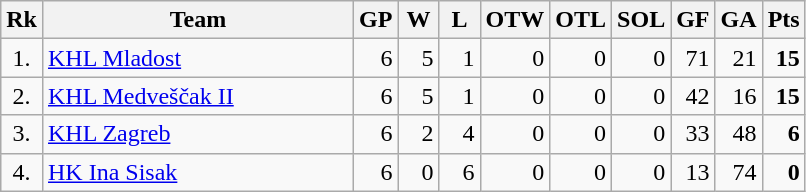<table class="wikitable" style="text-align:right;">
<tr>
<th width=20>Rk</th>
<th width=200>Team</th>
<th width=20 abbr="Games Played">GP</th>
<th width=20 abbr="Won">W</th>
<th width=20 abbr="Lost">L</th>
<th width=20 abbr="Overtimes Won">OTW</th>
<th width=20 abbr="Overtime Lost">OTL</th>
<th width=20 abbr="Overtime Lost">SOL</th>
<th width=20 abbr="Goals for">GF</th>
<th width=20 abbr="Goals against">GA</th>
<th width=20 abbr="Points">Pts</th>
</tr>
<tr>
<td style="text-align:center">1.</td>
<td style="text-align:left"><a href='#'>KHL Mladost</a></td>
<td>6</td>
<td>5</td>
<td>1</td>
<td>0</td>
<td>0</td>
<td>0</td>
<td>71</td>
<td>21</td>
<td><strong>15</strong></td>
</tr>
<tr>
<td style="text-align:center">2.</td>
<td style="text-align:left"><a href='#'>KHL Medveščak II</a></td>
<td>6</td>
<td>5</td>
<td>1</td>
<td>0</td>
<td>0</td>
<td>0</td>
<td>42</td>
<td>16</td>
<td><strong>15</strong></td>
</tr>
<tr>
<td style="text-align:center">3.</td>
<td style="text-align:left"><a href='#'>KHL Zagreb</a></td>
<td>6</td>
<td>2</td>
<td>4</td>
<td>0</td>
<td>0</td>
<td>0</td>
<td>33</td>
<td>48</td>
<td><strong>6</strong></td>
</tr>
<tr>
<td style="text-align:center">4.</td>
<td style="text-align:left"><a href='#'>HK Ina Sisak</a></td>
<td>6</td>
<td>0</td>
<td>6</td>
<td>0</td>
<td>0</td>
<td>0</td>
<td>13</td>
<td>74</td>
<td><strong>0</strong></td>
</tr>
</table>
